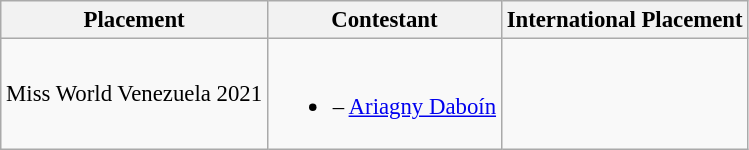<table class="wikitable sortable" style="font-size: 95%;">
<tr>
<th>Placement</th>
<th>Contestant</th>
<th>International Placement</th>
</tr>
<tr>
<td>Miss World Venezuela 2021</td>
<td><br><ul><li> – <a href='#'>Ariagny Daboín</a></li></ul></td>
<td></td>
</tr>
</table>
